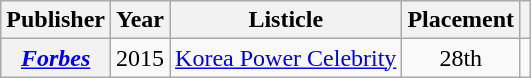<table class="wikitable plainrowheaders sortable" style="margin-right: 0;">
<tr>
<th scope="col">Publisher</th>
<th scope="col">Year</th>
<th scope="col">Listicle</th>
<th scope="col">Placement</th>
<th scope="col" class="unsortable"></th>
</tr>
<tr>
<th scope="row"><em><a href='#'>Forbes</a></em></th>
<td>2015</td>
<td><a href='#'>Korea Power Celebrity</a></td>
<td style="text-align:center;">28th</td>
<td style="text-align:center;"></td>
</tr>
</table>
